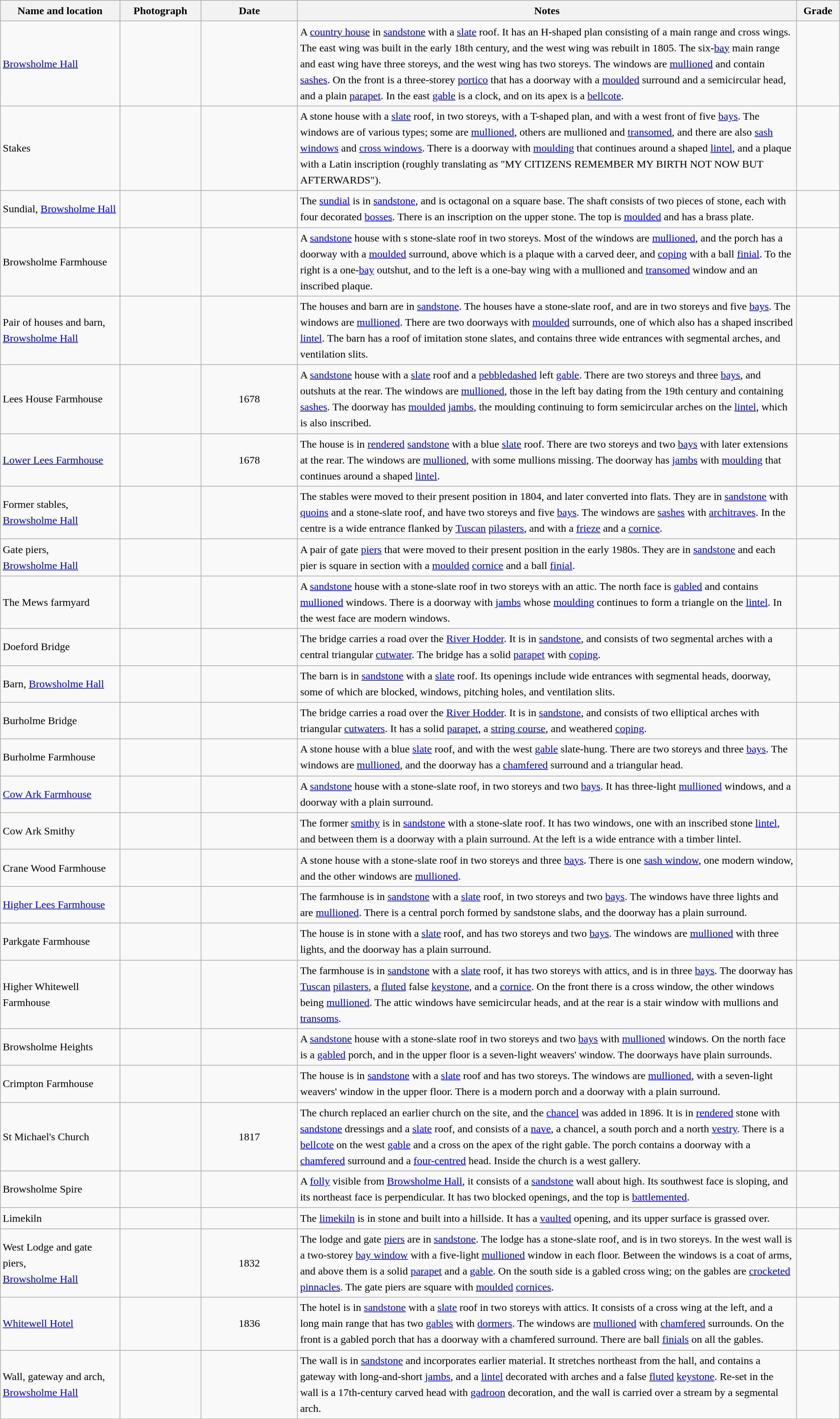<table class="wikitable sortable plainrowheaders" style="width:100%;border:0px;text-align:left;line-height:150%;">
<tr>
<th scope="col"  style="width:150px">Name and location</th>
<th scope="col"  style="width:100px" class="unsortable">Photograph</th>
<th scope="col"  style="width:120px">Date</th>
<th scope="col"  style="width:650px" class="unsortable">Notes</th>
<th scope="col"  style="width:50px">Grade</th>
</tr>
<tr>
<td><a href='#'>Browsholme Hall</a><br><small></small></td>
<td></td>
<td align="center"></td>
<td>A <a href='#'>country house</a> in <a href='#'>sandstone</a> with a <a href='#'>slate</a> roof.  It has an H-shaped plan consisting of a main range and cross wings.  The east wing was built in the early 18th century, and the west wing was rebuilt in 1805.  The six-<a href='#'>bay</a> main range and east wing have three storeys, and the west wing has two storeys.  The windows are <a href='#'>mullioned</a> and contain <a href='#'>sashes</a>.  On the front is a three-storey <a href='#'>portico</a> that has a doorway with a <a href='#'>moulded</a> surround and a semicircular head, and a plain <a href='#'>parapet</a>.  In the east <a href='#'>gable</a> is a clock, and on its apex is a <a href='#'>bellcote</a>.</td>
<td align="center" ></td>
</tr>
<tr>
<td>Stakes<br><small></small></td>
<td></td>
<td align="center"></td>
<td>A stone house with a <a href='#'>slate</a> roof, in two storeys, with a T-shaped plan, and with a west front of five <a href='#'>bays</a>.  The windows are of various types; some are <a href='#'>mullioned</a>, others are mullioned and <a href='#'>transomed</a>, and there are also <a href='#'>sash windows</a> and <a href='#'>cross windows</a>.  There is a doorway with <a href='#'>moulding</a> that continues around a shaped <a href='#'>lintel</a>, and a plaque with a Latin inscription (roughly translating as "MY CITIZENS REMEMBER MY BIRTH NOT NOW BUT AFTERWARDS").</td>
<td align="center" ></td>
</tr>
<tr>
<td>Sundial, <a href='#'>Browsholme Hall</a><br><small></small></td>
<td></td>
<td align="center"></td>
<td>The <a href='#'>sundial</a> is in <a href='#'>sandstone</a>, and is octagonal on a square base.  The shaft consists of two pieces of stone, each with four decorated <a href='#'>bosses</a>.  There is an inscription on the upper stone.  The top is <a href='#'>moulded</a> and has a brass plate.</td>
<td align="center" ></td>
</tr>
<tr>
<td>Browsholme Farmhouse<br><small></small></td>
<td></td>
<td align="center"></td>
<td>A <a href='#'>sandstone</a> house with s stone-slate roof in two storeys.  Most of the windows are <a href='#'>mullioned</a>, and the porch has a doorway with a <a href='#'>moulded</a> surround, above which is a plaque with a carved deer, and <a href='#'>coping</a> with a ball <a href='#'>finial</a>.  To the right is a one-<a href='#'>bay</a> outshut, and to the left is a one-bay wing with a mullioned and <a href='#'>transomed</a> window and an inscribed plaque.</td>
<td align="center" ></td>
</tr>
<tr>
<td>Pair of houses and barn,<br><a href='#'>Browsholme Hall</a><br><small></small></td>
<td></td>
<td align="center"></td>
<td>The houses and barn are in <a href='#'>sandstone</a>.  The houses have a stone-slate roof, and are in two storeys and five <a href='#'>bays</a>.  The windows are <a href='#'>mullioned</a>.  There are two doorways with <a href='#'>moulded</a> surrounds, one of which also has a shaped inscribed <a href='#'>lintel</a>.  The barn has a roof of imitation stone slates, and contains three wide entrances with segmental arches, and ventilation slits.</td>
<td align="center" ></td>
</tr>
<tr>
<td>Lees House Farmhouse<br><small></small></td>
<td></td>
<td align="center">1678</td>
<td>A <a href='#'>sandstone</a> house with a <a href='#'>slate</a> roof and a <a href='#'>pebbledashed</a> left <a href='#'>gable</a>.  There are two storeys and three <a href='#'>bays</a>, and outshuts at the rear.  The windows are <a href='#'>mullioned</a>, those in the left bay dating from the 19th century and containing <a href='#'>sashes</a>.  The doorway has <a href='#'>moulded</a> <a href='#'>jambs</a>, the moulding continuing to form semicircular arches on the <a href='#'>lintel</a>, which is also inscribed.</td>
<td align="center" ></td>
</tr>
<tr>
<td><a href='#'>Lower Lees Farmhouse</a><br><small></small></td>
<td></td>
<td align="center">1678</td>
<td>The house is in <a href='#'>rendered</a> <a href='#'>sandstone</a> with a blue <a href='#'>slate</a> roof.  There are two storeys and two <a href='#'>bays</a> with later extensions at the rear.  The windows are <a href='#'>mullioned</a>, with some mullions missing.  The doorway has <a href='#'>jambs</a> with <a href='#'>moulding</a> that continues around a shaped <a href='#'>lintel</a>.</td>
<td align="center" ></td>
</tr>
<tr>
<td>Former stables,<br><a href='#'>Browsholme Hall</a><br><small></small></td>
<td></td>
<td align="center"></td>
<td>The stables were moved to their present position in 1804, and later converted into flats.  They are in <a href='#'>sandstone</a> with <a href='#'>quoins</a> and a stone-slate roof, and have two storeys and five <a href='#'>bays</a>.  The windows are <a href='#'>sashes</a> with <a href='#'>architraves</a>.  In the centre is a wide entrance flanked by <a href='#'>Tuscan</a> <a href='#'>pilasters</a>, and with a <a href='#'>frieze</a> and a <a href='#'>cornice</a>.</td>
<td align="center" ></td>
</tr>
<tr>
<td>Gate piers,<br><a href='#'>Browsholme Hall</a><br><small></small></td>
<td></td>
<td align="center"></td>
<td>A pair of gate <a href='#'>piers</a> that were moved to their present position in the early 1980s.  They are in <a href='#'>sandstone</a> and each pier is square in section with a <a href='#'>moulded</a> <a href='#'>cornice</a> and a ball <a href='#'>finial</a>.</td>
<td align="center" ></td>
</tr>
<tr>
<td>The Mews farmyard<br><small></small></td>
<td></td>
<td align="center"></td>
<td>A <a href='#'>sandstone</a> house with a stone-slate roof in two storeys with an attic.  The north face is <a href='#'>gabled</a> and contains <a href='#'>mullioned</a> windows.  There is a doorway with <a href='#'>jambs</a> whose <a href='#'>moulding</a> continues to form a triangle on the <a href='#'>lintel</a>.  In the west face are modern windows.</td>
<td align="center" ></td>
</tr>
<tr>
<td>Doeford Bridge<br><small></small></td>
<td></td>
<td align="center"></td>
<td>The bridge carries a road over the <a href='#'>River Hodder</a>.  It is in <a href='#'>sandstone</a>, and consists of two segmental arches with a central triangular <a href='#'>cutwater</a>.  The bridge has a solid <a href='#'>parapet</a> with <a href='#'>coping</a>.</td>
<td align="center" ></td>
</tr>
<tr>
<td>Barn, <a href='#'>Browsholme Hall</a><br><small></small></td>
<td></td>
<td align="center"></td>
<td>The barn is in <a href='#'>sandstone</a> with a <a href='#'>slate</a> roof.  Its openings include wide entrances with segmental heads, doorway, some of which are blocked, windows, pitching holes, and ventilation slits.</td>
<td align="center" ></td>
</tr>
<tr>
<td>Burholme Bridge<br><small></small></td>
<td></td>
<td align="center"></td>
<td>The bridge carries a road over the <a href='#'>River Hodder</a>.  It is in <a href='#'>sandstone</a>, and consists of two elliptical arches with triangular <a href='#'>cutwaters</a>.  It has a solid <a href='#'>parapet</a>, a <a href='#'>string course</a>, and weathered <a href='#'>coping</a>.</td>
<td align="center" ></td>
</tr>
<tr>
<td>Burholme Farmhouse<br><small></small></td>
<td></td>
<td align="center"></td>
<td>A stone house with a blue <a href='#'>slate</a> roof, and with the west <a href='#'>gable</a> slate-hung.  There are two storeys and three <a href='#'>bays</a>.  The windows are <a href='#'>mullioned</a>, and the doorway has a <a href='#'>chamfered</a> surround and a triangular head.</td>
<td align="center" ></td>
</tr>
<tr>
<td><a href='#'>Cow Ark Farmhouse</a><br><small></small></td>
<td></td>
<td align="center"></td>
<td>A <a href='#'>sandstone</a> house with a stone-slate roof, in two storeys and two <a href='#'>bays</a>.  It has three-light <a href='#'>mullioned</a> windows, and a doorway with a plain surround.</td>
<td align="center" ></td>
</tr>
<tr>
<td>Cow Ark Smithy<br><small></small></td>
<td></td>
<td align="center"></td>
<td>The former <a href='#'>smithy</a> is in <a href='#'>sandstone</a> with a stone-slate roof.  It has two windows, one with an inscribed stone <a href='#'>lintel</a>, and between them is a doorway with a plain surround.  At the left is a wide entrance with a timber lintel.</td>
<td align="center" ></td>
</tr>
<tr>
<td>Crane Wood Farmhouse<br><small></small></td>
<td></td>
<td align="center"></td>
<td>A stone house with a stone-slate roof in two storeys and three <a href='#'>bays</a>.  There is one <a href='#'>sash window</a>, one modern window, and the other windows are <a href='#'>mullioned</a>.</td>
<td align="center" ></td>
</tr>
<tr>
<td><a href='#'>Higher Lees Farmhouse</a><br><small></small></td>
<td></td>
<td align="center"></td>
<td>The farmhouse is in <a href='#'>sandstone</a> with a <a href='#'>slate</a> roof, in two storeys and two <a href='#'>bays</a>.  The windows have three lights and are <a href='#'>mullioned</a>.  There is a central porch formed by sandstone slabs, and the doorway has a plain surround.</td>
<td align="center" ></td>
</tr>
<tr>
<td>Parkgate Farmhouse<br><small></small></td>
<td></td>
<td align="center"></td>
<td>The house is in stone with a <a href='#'>slate</a> roof, and has two storeys and two <a href='#'>bays</a>.  The windows are <a href='#'>mullioned</a> with three lights, and the doorway has a plain surround.</td>
<td align="center" ></td>
</tr>
<tr>
<td>Higher Whitewell Farmhouse<br><small></small></td>
<td></td>
<td align="center"></td>
<td>The farmhouse is in <a href='#'>sandstone</a> with a <a href='#'>slate</a> roof, it has two storeys with attics, and is in three <a href='#'>bays</a>.  The doorway has <a href='#'>Tuscan</a> <a href='#'>pilasters</a>, a <a href='#'>fluted</a> false <a href='#'>keystone</a>, and a <a href='#'>cornice</a>.  On the front there is a cross window, the other windows being <a href='#'>mullioned</a>.  The attic windows have semicircular heads, and at the rear is a stair window with mullions and <a href='#'>transoms</a>.</td>
<td align="center" ></td>
</tr>
<tr>
<td>Browsholme Heights<br><small></small></td>
<td></td>
<td align="center"></td>
<td>A <a href='#'>sandstone</a> house with a stone-slate roof in two storeys and two <a href='#'>bays</a> with <a href='#'>mullioned</a> windows.  On the north face is a <a href='#'>gabled</a> porch, and in the upper floor is a seven-light weavers' window.  The doorways have plain surrounds.</td>
<td align="center" ></td>
</tr>
<tr>
<td>Crimpton Farmhouse<br><small></small></td>
<td></td>
<td align="center"></td>
<td>The house is in <a href='#'>sandstone</a> with a <a href='#'>slate</a> roof and has two storeys.  The windows are <a href='#'>mullioned</a>, with a seven-light weavers' window in the upper floor.  There is a modern porch and a doorway with a plain surround.</td>
<td align="center" ></td>
</tr>
<tr>
<td>St Michael's Church<br><small></small></td>
<td></td>
<td align="center">1817</td>
<td>The church replaced an earlier church on the site, and the <a href='#'>chancel</a> was added in 1896.  It is in <a href='#'>rendered</a> stone with <a href='#'>sandstone</a> dressings and a <a href='#'>slate</a> roof, and consists of a <a href='#'>nave</a>, a chancel, a south porch and a north <a href='#'>vestry</a>.  There is a <a href='#'>bellcote</a> on the west <a href='#'>gable</a> and a cross on the apex of the right gable.  The porch contains a doorway with a <a href='#'>chamfered</a> surround and a <a href='#'>four-centred</a> head.  Inside the church is a west gallery.</td>
<td align="center" ></td>
</tr>
<tr>
<td>Browsholme Spire<br><small></small></td>
<td></td>
<td align="center"></td>
<td>A <a href='#'>folly</a> visible from <a href='#'>Browsholme Hall</a>, it consists of a <a href='#'>sandstone</a> wall about  high.  Its southwest face is sloping, and its northeast face is perpendicular.  It has two blocked openings, and the top is <a href='#'>battlemented</a>.</td>
<td align="center" ></td>
</tr>
<tr>
<td>Limekiln<br><small></small></td>
<td></td>
<td align="center"></td>
<td>The <a href='#'>limekiln</a> is in stone and built into a hillside.  It has a <a href='#'>vaulted</a> opening, and its upper surface is grassed over.</td>
<td align="center" ></td>
</tr>
<tr>
<td>West Lodge and gate piers,<br><a href='#'>Browsholme Hall</a><br><small></small></td>
<td></td>
<td align="center">1832</td>
<td>The lodge and gate <a href='#'>piers</a> are in <a href='#'>sandstone</a>.  The lodge has a stone-slate roof, and is in two storeys.  In the west wall is a two-storey <a href='#'>bay window</a> with a five-light <a href='#'>mullioned</a> window in each floor.  Between the windows is a coat of arms, and above them is a solid <a href='#'>parapet</a> and a <a href='#'>gable</a>.  On the south side is a gabled cross wing; on the gables are <a href='#'>crocketed</a> <a href='#'>pinnacles</a>.  The gate piers are square with <a href='#'>moulded</a> <a href='#'>cornices</a>.</td>
<td align="center" ></td>
</tr>
<tr>
<td><a href='#'>Whitewell Hotel</a><br><small></small></td>
<td></td>
<td align="center">1836</td>
<td>The hotel is in <a href='#'>sandstone</a> with a <a href='#'>slate</a> roof in two storeys with attics.  It consists of a cross wing at the left, and a long main range that has two <a href='#'>gables</a> with <a href='#'>dormers</a>.  The windows are <a href='#'>mullioned</a> with <a href='#'>chamfered</a> surrounds.  On the front is a gabled porch that has a doorway with a chamfered surround.  There are ball <a href='#'>finials</a> on all the gables.</td>
<td align="center" ></td>
</tr>
<tr>
<td>Wall, gateway and arch,<br><a href='#'>Browsholme Hall</a><br><small></small></td>
<td></td>
<td align="center"></td>
<td>The wall is in <a href='#'>sandstone</a> and incorporates earlier material.  It stretches northeast from the hall, and contains a gateway with long-and-short <a href='#'>jambs</a>, and a <a href='#'>lintel</a> decorated with arches and a false <a href='#'>fluted</a> <a href='#'>keystone</a>.  Re-set in the wall is a 17th-century carved head with <a href='#'>gadroon</a> decoration, and the wall is carried over a stream by a segmental arch.</td>
<td align="center" ></td>
</tr>
<tr>
</tr>
</table>
